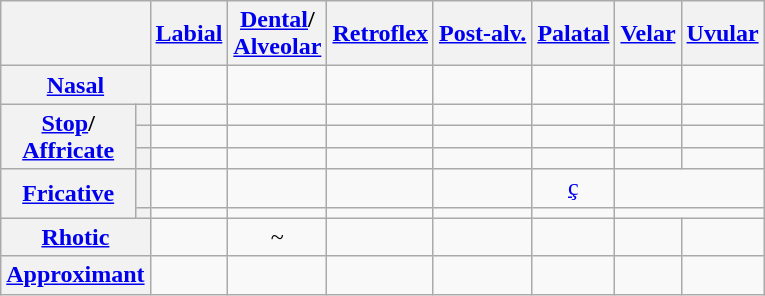<table class="wikitable">
<tr>
<th colspan="2"></th>
<th><a href='#'>Labial</a></th>
<th><a href='#'>Dental</a>/<br><a href='#'>Alveolar</a></th>
<th><a href='#'>Retroflex</a></th>
<th><a href='#'>Post-alv.</a></th>
<th><a href='#'>Palatal</a></th>
<th><a href='#'>Velar</a></th>
<th><a href='#'>Uvular</a></th>
</tr>
<tr align="center">
<th colspan="2"><a href='#'>Nasal</a></th>
<td></td>
<td></td>
<td></td>
<td></td>
<td></td>
<td></td>
<td></td>
</tr>
<tr align="center">
<th rowspan="3"><a href='#'>Stop</a>/<br><a href='#'>Affricate</a></th>
<th></th>
<td></td>
<td></td>
<td></td>
<td></td>
<td></td>
<td></td>
<td></td>
</tr>
<tr align="center">
<th></th>
<td></td>
<td></td>
<td></td>
<td></td>
<td></td>
<td></td>
<td></td>
</tr>
<tr align="center">
<th></th>
<td></td>
<td></td>
<td></td>
<td></td>
<td></td>
<td></td>
<td></td>
</tr>
<tr align="center">
<th rowspan="2"><a href='#'>Fricative</a></th>
<th></th>
<td></td>
<td></td>
<td></td>
<td></td>
<td><a href='#'>ç</a></td>
<td colspan="2"></td>
</tr>
<tr align="center">
<th></th>
<td></td>
<td></td>
<td></td>
<td></td>
<td></td>
<td colspan="2"></td>
</tr>
<tr align="center">
<th colspan="2"><a href='#'>Rhotic</a></th>
<td></td>
<td>~</td>
<td></td>
<td></td>
<td></td>
<td></td>
<td></td>
</tr>
<tr align="center">
<th colspan="2"><a href='#'>Approximant</a></th>
<td></td>
<td></td>
<td></td>
<td></td>
<td></td>
<td></td>
<td></td>
</tr>
</table>
